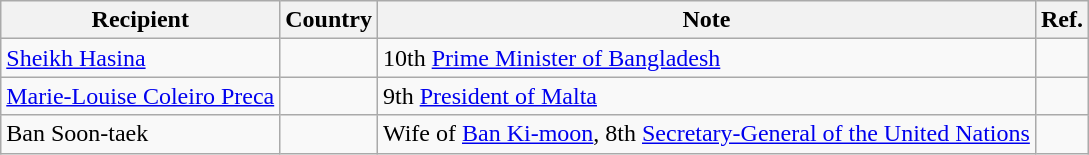<table class="wikitable">
<tr>
<th>Recipient</th>
<th>Country</th>
<th>Note</th>
<th>Ref.</th>
</tr>
<tr>
<td><a href='#'>Sheikh Hasina</a></td>
<td></td>
<td>10th <a href='#'>Prime Minister of Bangladesh</a></td>
<td></td>
</tr>
<tr>
<td><a href='#'>Marie-Louise Coleiro Preca</a></td>
<td></td>
<td>9th <a href='#'>President of Malta</a></td>
<td></td>
</tr>
<tr>
<td>Ban Soon-taek</td>
<td></td>
<td>Wife of <a href='#'>Ban Ki-moon</a>, 8th <a href='#'>Secretary-General of the United Nations</a></td>
<td></td>
</tr>
</table>
